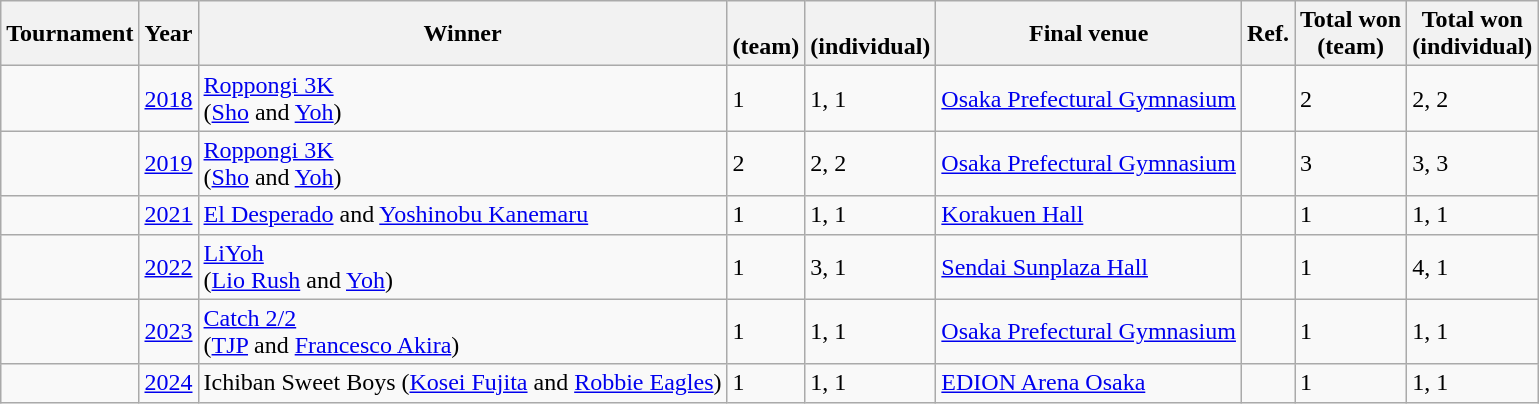<table class="wikitable sortable">
<tr>
<th>Tournament</th>
<th>Year</th>
<th>Winner</th>
<th><br>(team)</th>
<th><br>(individual)</th>
<th>Final venue</th>
<th>Ref.</th>
<th>Total won<br>(team)</th>
<th>Total won<br>(individual)</th>
</tr>
<tr>
<td></td>
<td><a href='#'>2018</a></td>
<td><a href='#'>Roppongi 3K</a><br>(<a href='#'>Sho</a> and <a href='#'>Yoh</a>)</td>
<td>1</td>
<td>1, 1</td>
<td><a href='#'>Osaka Prefectural Gymnasium</a></td>
<td></td>
<td>2</td>
<td>2, 2</td>
</tr>
<tr>
<td></td>
<td><a href='#'>2019</a></td>
<td><a href='#'>Roppongi 3K</a><br>(<a href='#'>Sho</a> and <a href='#'>Yoh</a>)</td>
<td>2</td>
<td>2, 2</td>
<td><a href='#'>Osaka Prefectural Gymnasium</a></td>
<td></td>
<td>3</td>
<td>3, 3</td>
</tr>
<tr>
<td></td>
<td><a href='#'>2021</a></td>
<td><a href='#'>El Desperado</a> and <a href='#'>Yoshinobu Kanemaru</a></td>
<td>1</td>
<td>1, 1</td>
<td><a href='#'>Korakuen Hall</a></td>
<td></td>
<td>1</td>
<td>1, 1</td>
</tr>
<tr>
<td></td>
<td><a href='#'>2022</a></td>
<td><a href='#'>LiYoh</a><br>(<a href='#'>Lio Rush</a> and <a href='#'>Yoh</a>)</td>
<td>1</td>
<td>3, 1</td>
<td><a href='#'>Sendai Sunplaza Hall</a></td>
<td></td>
<td>1</td>
<td>4, 1</td>
</tr>
<tr>
<td></td>
<td><a href='#'>2023</a></td>
<td><a href='#'>Catch 2/2</a><br>(<a href='#'>TJP</a> and <a href='#'>Francesco Akira</a>)</td>
<td>1</td>
<td>1, 1</td>
<td><a href='#'>Osaka Prefectural Gymnasium</a></td>
<td></td>
<td>1</td>
<td>1, 1</td>
</tr>
<tr>
<td></td>
<td><a href='#'>2024</a></td>
<td>Ichiban Sweet Boys (<a href='#'>Kosei Fujita</a> and <a href='#'>Robbie Eagles</a>)</td>
<td>1</td>
<td>1, 1</td>
<td><a href='#'>EDION Arena Osaka</a></td>
<td></td>
<td>1</td>
<td>1, 1</td>
</tr>
</table>
